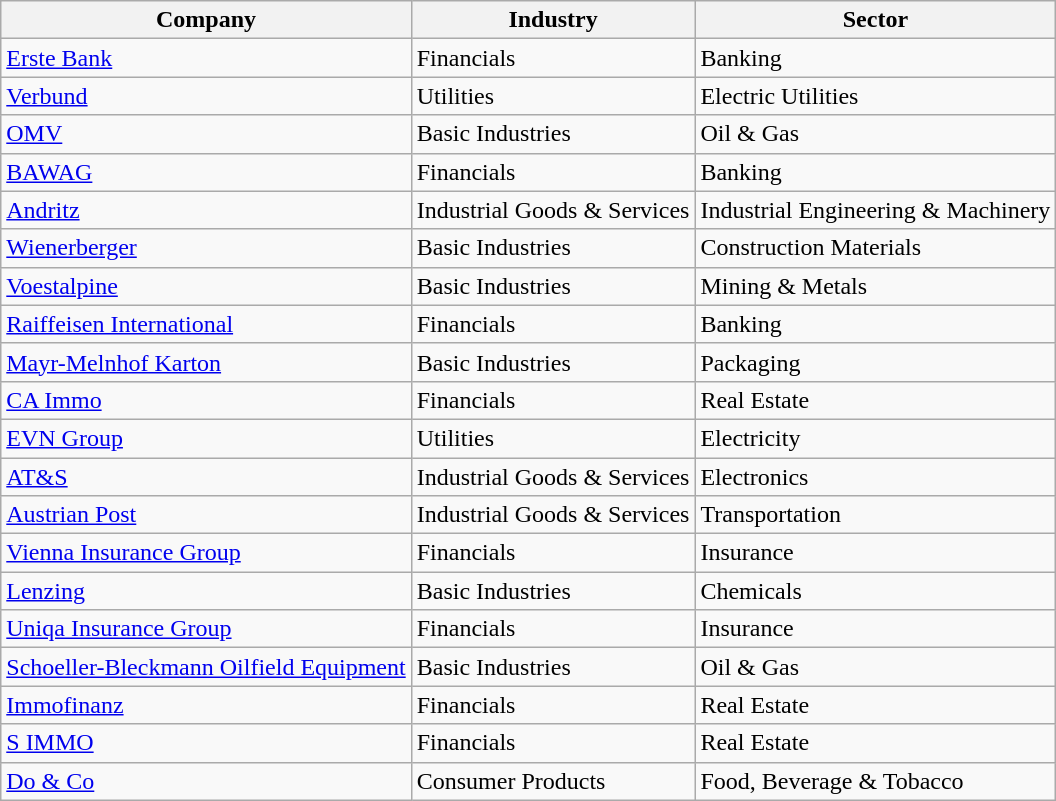<table class="wikitable sortable">
<tr>
<th scope="col">Company</th>
<th scope="col">Industry</th>
<th scope="col">Sector</th>
</tr>
<tr>
<td><a href='#'>Erste Bank</a></td>
<td>Financials</td>
<td>Banking</td>
</tr>
<tr>
<td><a href='#'>Verbund</a></td>
<td>Utilities</td>
<td>Electric Utilities</td>
</tr>
<tr>
<td><a href='#'>OMV</a></td>
<td>Basic Industries</td>
<td>Oil & Gas</td>
</tr>
<tr>
<td><a href='#'>BAWAG</a></td>
<td>Financials</td>
<td>Banking</td>
</tr>
<tr>
<td><a href='#'>Andritz</a></td>
<td>Industrial Goods & Services</td>
<td>Industrial Engineering & Machinery</td>
</tr>
<tr>
<td><a href='#'>Wienerberger</a></td>
<td>Basic Industries</td>
<td>Construction Materials</td>
</tr>
<tr>
<td><a href='#'>Voestalpine</a></td>
<td>Basic Industries</td>
<td>Mining & Metals</td>
</tr>
<tr>
<td><a href='#'>Raiffeisen International</a></td>
<td>Financials</td>
<td>Banking</td>
</tr>
<tr>
<td><a href='#'>Mayr-Melnhof Karton</a></td>
<td>Basic Industries</td>
<td>Packaging</td>
</tr>
<tr>
<td><a href='#'>CA Immo</a></td>
<td>Financials</td>
<td>Real Estate</td>
</tr>
<tr>
<td><a href='#'>EVN Group</a></td>
<td>Utilities</td>
<td>Electricity</td>
</tr>
<tr>
<td><a href='#'>AT&S</a></td>
<td>Industrial Goods & Services</td>
<td>Electronics</td>
</tr>
<tr>
<td><a href='#'>Austrian Post</a></td>
<td>Industrial Goods & Services</td>
<td>Transportation</td>
</tr>
<tr>
<td><a href='#'>Vienna Insurance Group</a></td>
<td>Financials</td>
<td>Insurance</td>
</tr>
<tr>
<td><a href='#'>Lenzing</a></td>
<td>Basic Industries</td>
<td>Chemicals</td>
</tr>
<tr>
<td><a href='#'>Uniqa Insurance Group</a></td>
<td>Financials</td>
<td>Insurance</td>
</tr>
<tr>
<td><a href='#'>Schoeller-Bleckmann Oilfield Equipment</a></td>
<td>Basic Industries</td>
<td>Oil & Gas</td>
</tr>
<tr>
<td><a href='#'>Immofinanz</a></td>
<td>Financials</td>
<td>Real Estate</td>
</tr>
<tr>
<td><a href='#'>S IMMO</a></td>
<td>Financials</td>
<td>Real Estate</td>
</tr>
<tr>
<td><a href='#'>Do & Co</a></td>
<td>Consumer Products</td>
<td>Food, Beverage & Tobacco</td>
</tr>
</table>
